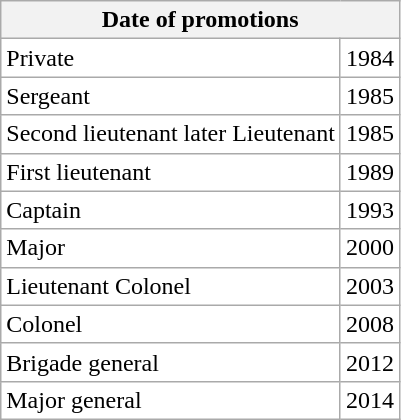<table class="wikitable" style="background:white">
<tr>
<th colspan=2>Date of promotions</th>
</tr>
<tr>
<td>Private</td>
<td>1984</td>
</tr>
<tr>
<td>Sergeant</td>
<td>1985</td>
</tr>
<tr>
<td>Second lieutenant later Lieutenant</td>
<td>1985</td>
</tr>
<tr>
<td>First lieutenant</td>
<td>1989</td>
</tr>
<tr>
<td>Captain</td>
<td>1993</td>
</tr>
<tr>
<td>Major</td>
<td>2000</td>
</tr>
<tr>
<td>Lieutenant Colonel</td>
<td>2003</td>
</tr>
<tr>
<td>Colonel</td>
<td>2008</td>
</tr>
<tr>
<td>Brigade general</td>
<td>2012</td>
</tr>
<tr>
<td>Major general</td>
<td>2014</td>
</tr>
</table>
